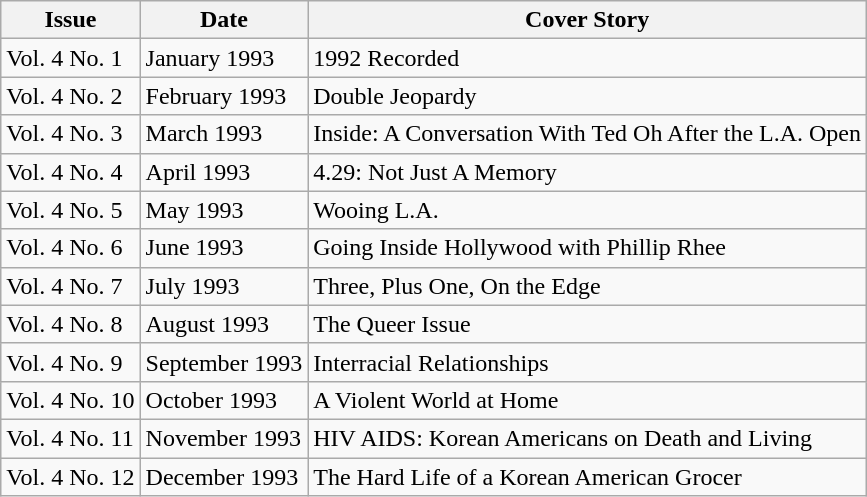<table class="wikitable">
<tr>
<th>Issue</th>
<th>Date</th>
<th>Cover Story</th>
</tr>
<tr>
<td>Vol. 4 No. 1</td>
<td>January 1993</td>
<td>1992 Recorded</td>
</tr>
<tr>
<td>Vol. 4 No. 2</td>
<td>February 1993</td>
<td>Double Jeopardy</td>
</tr>
<tr>
<td>Vol. 4 No. 3</td>
<td>March 1993</td>
<td>Inside: A Conversation With Ted Oh After the L.A. Open</td>
</tr>
<tr>
<td>Vol. 4 No. 4</td>
<td>April 1993</td>
<td>4.29: Not Just A Memory</td>
</tr>
<tr>
<td>Vol. 4 No. 5</td>
<td>May 1993</td>
<td>Wooing L.A.</td>
</tr>
<tr>
<td>Vol. 4 No. 6</td>
<td>June 1993</td>
<td>Going Inside Hollywood with Phillip Rhee</td>
</tr>
<tr>
<td>Vol. 4 No. 7</td>
<td>July 1993</td>
<td>Three, Plus One, On the Edge</td>
</tr>
<tr>
<td>Vol. 4 No. 8</td>
<td>August 1993</td>
<td>The Queer Issue</td>
</tr>
<tr>
<td>Vol. 4 No. 9</td>
<td>September 1993</td>
<td>Interracial Relationships</td>
</tr>
<tr>
<td>Vol. 4 No. 10</td>
<td>October 1993</td>
<td>A Violent World at Home</td>
</tr>
<tr>
<td>Vol. 4 No. 11</td>
<td>November 1993</td>
<td>HIV AIDS: Korean Americans on Death and Living</td>
</tr>
<tr>
<td>Vol. 4 No. 12</td>
<td>December 1993</td>
<td>The Hard Life of a Korean American Grocer</td>
</tr>
</table>
